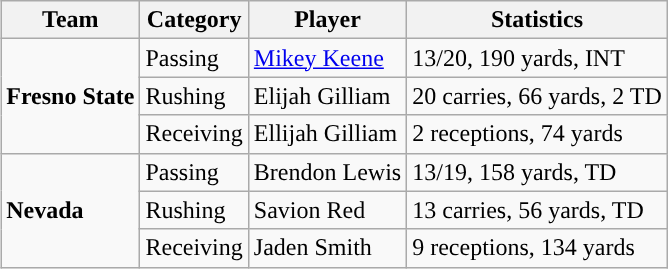<table class="wikitable" style="float: right;">
<tr>
<th>Team</th>
<th>Category</th>
<th>Player</th>
<th>Statistics</th>
</tr>
<tr>
<td rowspan=3><strong>Fresno State</strong></td>
<td>Passing</td>
<td><a href='#'>Mikey Keene</a></td>
<td>13/20, 190 yards, INT</td>
</tr>
<tr>
<td>Rushing</td>
<td>Elijah Gilliam</td>
<td>20 carries, 66 yards, 2 TD</td>
</tr>
<tr>
<td>Receiving</td>
<td>Ellijah Gilliam</td>
<td>2 receptions, 74 yards</td>
</tr>
<tr>
<td rowspan=3><strong>Nevada</strong></td>
<td>Passing</td>
<td>Brendon Lewis</td>
<td>13/19, 158 yards, TD</td>
</tr>
<tr>
<td>Rushing</td>
<td>Savion Red</td>
<td>13 carries, 56 yards, TD</td>
</tr>
<tr>
<td>Receiving</td>
<td>Jaden Smith</td>
<td>9 receptions, 134 yards</td>
</tr>
</table>
